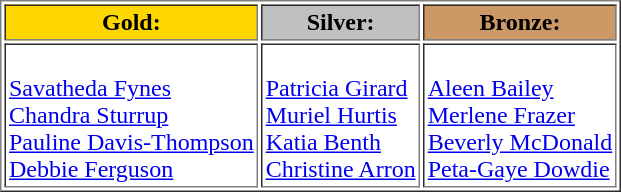<table border="1" Cellpadding="2">
<tr>
<td style="text-align:center;background-color:gold;"><strong>Gold:</strong></td>
<td style="text-align:center;background-color:silver;"><strong>Silver:</strong></td>
<td style="text-align:center;background-color:#CC9966;"><strong>Bronze:</strong></td>
</tr>
<tr>
<td><br><a href='#'>Savatheda Fynes</a><br><a href='#'>Chandra Sturrup</a><br><a href='#'>Pauline Davis-Thompson</a><br><a href='#'>Debbie Ferguson</a></td>
<td><br><a href='#'>Patricia Girard</a><br><a href='#'>Muriel Hurtis</a><br><a href='#'>Katia Benth</a><br><a href='#'>Christine Arron</a></td>
<td><br><a href='#'>Aleen Bailey</a><br><a href='#'>Merlene Frazer</a><br><a href='#'>Beverly McDonald</a><br><a href='#'>Peta-Gaye Dowdie</a></td>
</tr>
</table>
